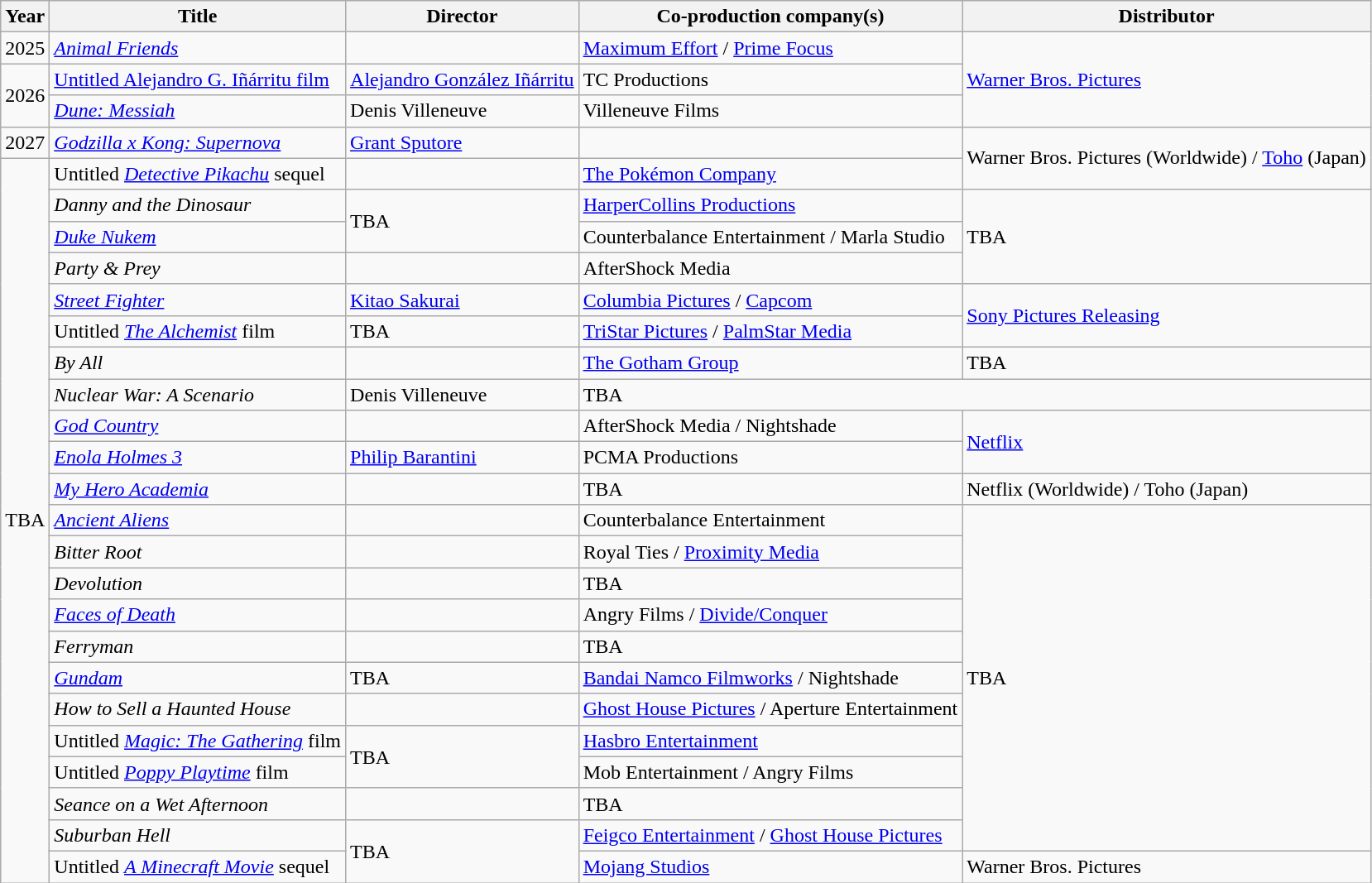<table class="wikitable">
<tr>
<th>Year</th>
<th>Title</th>
<th>Director</th>
<th>Co-production company(s)</th>
<th>Distributor</th>
</tr>
<tr>
<td>2025</td>
<td><em><a href='#'>Animal Friends</a></em></td>
<td></td>
<td><a href='#'>Maximum Effort</a> / <a href='#'>Prime Focus</a></td>
<td rowspan="3"><a href='#'>Warner Bros. Pictures</a></td>
</tr>
<tr>
<td rowspan="2">2026</td>
<td><a href='#'>Untitled Alejandro G. Iñárritu film</a></td>
<td><a href='#'>Alejandro González Iñárritu</a></td>
<td>TC Productions</td>
</tr>
<tr>
<td><em><a href='#'>Dune: Messiah</a></em></td>
<td>Denis Villeneuve</td>
<td>Villeneuve Films</td>
</tr>
<tr>
<td>2027</td>
<td><em><a href='#'>Godzilla x Kong: Supernova</a></em></td>
<td><a href='#'>Grant Sputore</a></td>
<td></td>
<td rowspan="2">Warner Bros. Pictures (Worldwide) / <a href='#'>Toho</a> (Japan)</td>
</tr>
<tr>
<td rowspan="24">TBA</td>
<td>Untitled <em><a href='#'>Detective Pikachu</a></em> sequel</td>
<td></td>
<td><a href='#'>The Pokémon Company</a></td>
</tr>
<tr>
<td><em>Danny and the Dinosaur</em></td>
<td rowspan="2">TBA</td>
<td><a href='#'>HarperCollins Productions</a></td>
<td rowspan="3">TBA</td>
</tr>
<tr>
<td><em><a href='#'>Duke Nukem</a></em></td>
<td>Counterbalance Entertainment / Marla Studio</td>
</tr>
<tr>
<td><em>Party & Prey</em></td>
<td></td>
<td>AfterShock Media</td>
</tr>
<tr>
<td><em><a href='#'>Street Fighter</a></em></td>
<td><a href='#'>Kitao Sakurai</a></td>
<td><a href='#'>Columbia Pictures</a> / <a href='#'>Capcom</a></td>
<td rowspan="2"><a href='#'>Sony Pictures Releasing</a></td>
</tr>
<tr>
<td>Untitled <em><a href='#'>The Alchemist</a></em> film</td>
<td>TBA</td>
<td><a href='#'>TriStar Pictures</a> / <a href='#'>PalmStar Media</a></td>
</tr>
<tr>
<td><em>By All</em></td>
<td></td>
<td><a href='#'>The Gotham Group</a></td>
<td>TBA</td>
</tr>
<tr>
<td><em>Nuclear War: A Scenario</em></td>
<td>Denis Villeneuve</td>
<td colspan="2">TBA</td>
</tr>
<tr>
<td><em><a href='#'>God Country</a></em></td>
<td></td>
<td>AfterShock Media / Nightshade</td>
<td rowspan="2"><a href='#'>Netflix</a></td>
</tr>
<tr>
<td><em><a href='#'>Enola Holmes 3</a></em></td>
<td><a href='#'>Philip Barantini</a></td>
<td>PCMA Productions</td>
</tr>
<tr>
<td><em><a href='#'>My Hero Academia</a></em></td>
<td></td>
<td>TBA</td>
<td>Netflix (Worldwide) / Toho (Japan)</td>
</tr>
<tr>
<td><em><a href='#'>Ancient Aliens</a></em></td>
<td></td>
<td>Counterbalance Entertainment</td>
<td rowspan="11">TBA</td>
</tr>
<tr>
<td><em>Bitter Root</em></td>
<td></td>
<td>Royal Ties / <a href='#'>Proximity Media</a></td>
</tr>
<tr>
<td><em>Devolution</em></td>
<td></td>
<td>TBA</td>
</tr>
<tr>
<td><em><a href='#'>Faces of Death</a></em></td>
<td></td>
<td>Angry Films / <a href='#'>Divide/Conquer</a></td>
</tr>
<tr>
<td><em>Ferryman</em></td>
<td></td>
<td>TBA</td>
</tr>
<tr>
<td><em><a href='#'>Gundam</a></em></td>
<td>TBA</td>
<td><a href='#'>Bandai Namco Filmworks</a> / Nightshade</td>
</tr>
<tr>
<td><em>How to Sell a Haunted House</em></td>
<td></td>
<td><a href='#'>Ghost House Pictures</a> / Aperture Entertainment</td>
</tr>
<tr>
<td>Untitled <em><a href='#'>Magic: The Gathering</a></em> film</td>
<td rowspan="2">TBA</td>
<td><a href='#'>Hasbro Entertainment</a></td>
</tr>
<tr>
<td>Untitled <em><a href='#'>Poppy Playtime</a></em> film</td>
<td>Mob Entertainment / Angry Films</td>
</tr>
<tr>
<td><em>Seance on a Wet Afternoon</em></td>
<td></td>
<td>TBA</td>
</tr>
<tr>
<td><em>Suburban Hell</em></td>
<td rowspan="2">TBA</td>
<td><a href='#'>Feigco Entertainment</a> / <a href='#'>Ghost House Pictures</a></td>
</tr>
<tr>
<td>Untitled <em><a href='#'>A Minecraft Movie</a></em> sequel</td>
<td><a href='#'>Mojang Studios</a></td>
<td>Warner Bros. Pictures</td>
</tr>
</table>
